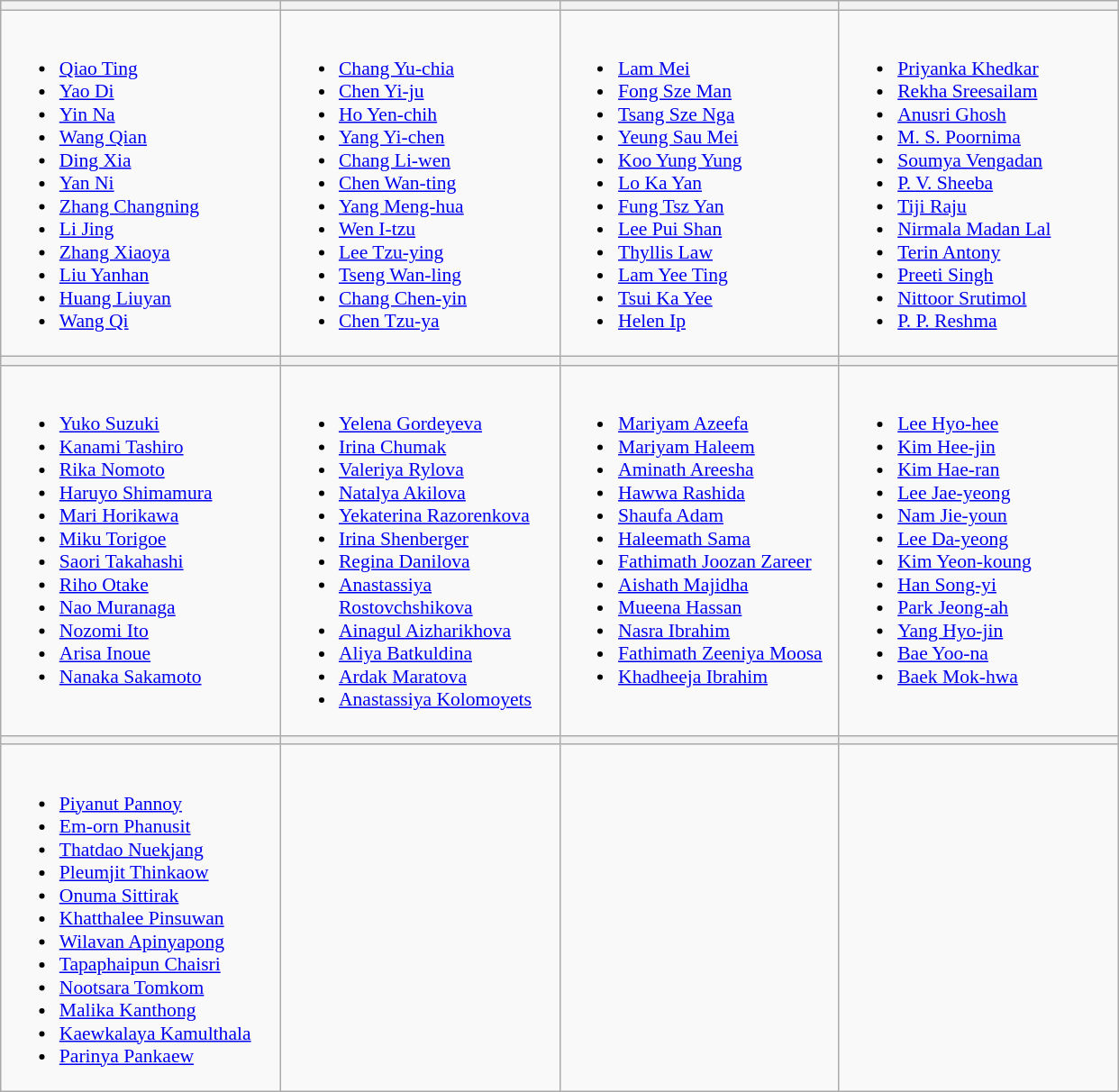<table class="wikitable" style="font-size:90%">
<tr>
<th width=200></th>
<th width=200></th>
<th width=200></th>
<th width=200></th>
</tr>
<tr>
<td valign=top><br><ul><li><a href='#'>Qiao Ting</a></li><li><a href='#'>Yao Di</a></li><li><a href='#'>Yin Na</a></li><li><a href='#'>Wang Qian</a></li><li><a href='#'>Ding Xia</a></li><li><a href='#'>Yan Ni</a></li><li><a href='#'>Zhang Changning</a></li><li><a href='#'>Li Jing</a></li><li><a href='#'>Zhang Xiaoya</a></li><li><a href='#'>Liu Yanhan</a></li><li><a href='#'>Huang Liuyan</a></li><li><a href='#'>Wang Qi</a></li></ul></td>
<td valign=top><br><ul><li><a href='#'>Chang Yu-chia</a></li><li><a href='#'>Chen Yi-ju</a></li><li><a href='#'>Ho Yen-chih</a></li><li><a href='#'>Yang Yi-chen</a></li><li><a href='#'>Chang Li-wen</a></li><li><a href='#'>Chen Wan-ting</a></li><li><a href='#'>Yang Meng-hua</a></li><li><a href='#'>Wen I-tzu</a></li><li><a href='#'>Lee Tzu-ying</a></li><li><a href='#'>Tseng Wan-ling</a></li><li><a href='#'>Chang Chen-yin</a></li><li><a href='#'>Chen Tzu-ya</a></li></ul></td>
<td valign=top><br><ul><li><a href='#'>Lam Mei</a></li><li><a href='#'>Fong Sze Man</a></li><li><a href='#'>Tsang Sze Nga</a></li><li><a href='#'>Yeung Sau Mei</a></li><li><a href='#'>Koo Yung Yung</a></li><li><a href='#'>Lo Ka Yan</a></li><li><a href='#'>Fung Tsz Yan</a></li><li><a href='#'>Lee Pui Shan</a></li><li><a href='#'>Thyllis Law</a></li><li><a href='#'>Lam Yee Ting</a></li><li><a href='#'>Tsui Ka Yee</a></li><li><a href='#'>Helen Ip</a></li></ul></td>
<td valign=top><br><ul><li><a href='#'>Priyanka Khedkar</a></li><li><a href='#'>Rekha Sreesailam</a></li><li><a href='#'>Anusri Ghosh</a></li><li><a href='#'>M. S. Poornima</a></li><li><a href='#'>Soumya Vengadan</a></li><li><a href='#'>P. V. Sheeba</a></li><li><a href='#'>Tiji Raju</a></li><li><a href='#'>Nirmala Madan Lal</a></li><li><a href='#'>Terin Antony</a></li><li><a href='#'>Preeti Singh</a></li><li><a href='#'>Nittoor Srutimol</a></li><li><a href='#'>P. P. Reshma</a></li></ul></td>
</tr>
<tr>
<th></th>
<th></th>
<th></th>
<th></th>
</tr>
<tr>
<td valign=top><br><ul><li><a href='#'>Yuko Suzuki</a></li><li><a href='#'>Kanami Tashiro</a></li><li><a href='#'>Rika Nomoto</a></li><li><a href='#'>Haruyo Shimamura</a></li><li><a href='#'>Mari Horikawa</a></li><li><a href='#'>Miku Torigoe</a></li><li><a href='#'>Saori Takahashi</a></li><li><a href='#'>Riho Otake</a></li><li><a href='#'>Nao Muranaga</a></li><li><a href='#'>Nozomi Ito</a></li><li><a href='#'>Arisa Inoue</a></li><li><a href='#'>Nanaka Sakamoto</a></li></ul></td>
<td valign=top><br><ul><li><a href='#'>Yelena Gordeyeva</a></li><li><a href='#'>Irina Chumak</a></li><li><a href='#'>Valeriya Rylova</a></li><li><a href='#'>Natalya Akilova</a></li><li><a href='#'>Yekaterina Razorenkova</a></li><li><a href='#'>Irina Shenberger</a></li><li><a href='#'>Regina Danilova</a></li><li><a href='#'>Anastassiya Rostovchshikova</a></li><li><a href='#'>Ainagul Aizharikhova</a></li><li><a href='#'>Aliya Batkuldina</a></li><li><a href='#'>Ardak Maratova</a></li><li><a href='#'>Anastassiya Kolomoyets</a></li></ul></td>
<td valign=top><br><ul><li><a href='#'>Mariyam Azeefa</a></li><li><a href='#'>Mariyam Haleem</a></li><li><a href='#'>Aminath Areesha</a></li><li><a href='#'>Hawwa Rashida</a></li><li><a href='#'>Shaufa Adam</a></li><li><a href='#'>Haleemath Sama</a></li><li><a href='#'>Fathimath Joozan Zareer</a></li><li><a href='#'>Aishath Majidha</a></li><li><a href='#'>Mueena Hassan</a></li><li><a href='#'>Nasra Ibrahim</a></li><li><a href='#'>Fathimath Zeeniya Moosa</a></li><li><a href='#'>Khadheeja Ibrahim</a></li></ul></td>
<td valign=top><br><ul><li><a href='#'>Lee Hyo-hee</a></li><li><a href='#'>Kim Hee-jin</a></li><li><a href='#'>Kim Hae-ran</a></li><li><a href='#'>Lee Jae-yeong</a></li><li><a href='#'>Nam Jie-youn</a></li><li><a href='#'>Lee Da-yeong</a></li><li><a href='#'>Kim Yeon-koung</a></li><li><a href='#'>Han Song-yi</a></li><li><a href='#'>Park Jeong-ah</a></li><li><a href='#'>Yang Hyo-jin</a></li><li><a href='#'>Bae Yoo-na</a></li><li><a href='#'>Baek Mok-hwa</a></li></ul></td>
</tr>
<tr>
<th></th>
<th></th>
<th></th>
<th></th>
</tr>
<tr>
<td valign=top><br><ul><li><a href='#'>Piyanut Pannoy</a></li><li><a href='#'>Em-orn Phanusit</a></li><li><a href='#'>Thatdao Nuekjang</a></li><li><a href='#'>Pleumjit Thinkaow</a></li><li><a href='#'>Onuma Sittirak</a></li><li><a href='#'>Khatthalee Pinsuwan</a></li><li><a href='#'>Wilavan Apinyapong</a></li><li><a href='#'>Tapaphaipun Chaisri</a></li><li><a href='#'>Nootsara Tomkom</a></li><li><a href='#'>Malika Kanthong</a></li><li><a href='#'>Kaewkalaya Kamulthala</a></li><li><a href='#'>Parinya Pankaew</a></li></ul></td>
<td valign=top></td>
<td valign=top></td>
<td valign=top></td>
</tr>
</table>
